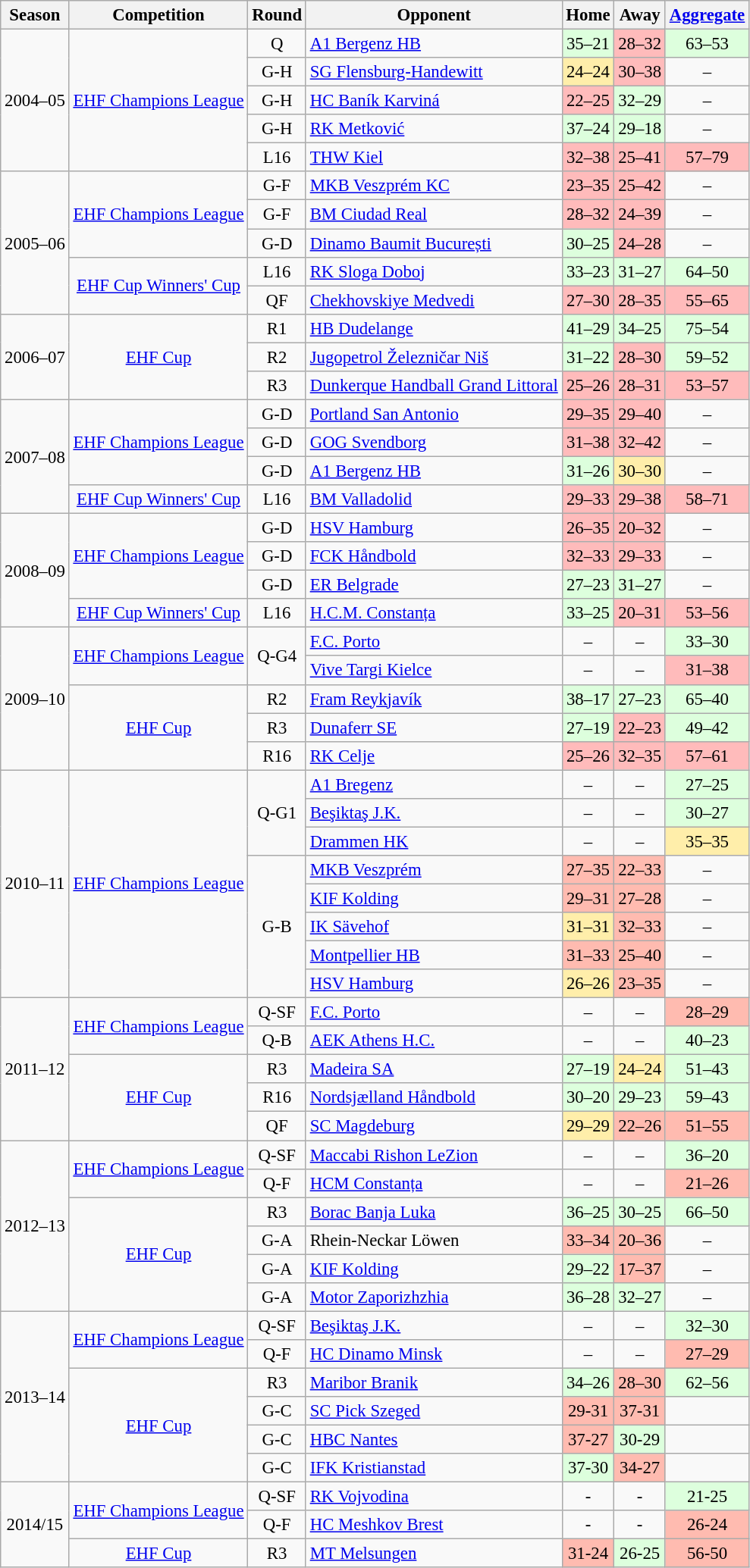<table class="wikitable" style="font-size:95%; text-align: center;">
<tr>
<th>Season</th>
<th>Competition</th>
<th>Round</th>
<th>Opponent</th>
<th>Home</th>
<th>Away</th>
<th><a href='#'>Aggregate</a></th>
</tr>
<tr>
<td rowspan=5>2004–05</td>
<td rowspan=5><a href='#'>EHF Champions League</a></td>
<td>Q</td>
<td align=left> <a href='#'>A1 Bergenz HB</a></td>
<td bgcolor= ddffdd>35–21</td>
<td bgcolor= ffbbbb>28–32</td>
<td bgcolor= ddffdd>63–53</td>
</tr>
<tr>
<td>G-H</td>
<td align=left> <a href='#'>SG Flensburg-Handewitt</a></td>
<td bgcolor= ffeeaa>24–24</td>
<td bgcolor= ffbbbb>30–38</td>
<td>–</td>
</tr>
<tr>
<td>G-H</td>
<td align=left> <a href='#'>HC Baník Karviná</a></td>
<td bgcolor= ffbbbb>22–25</td>
<td bgcolor= ddffdd>32–29</td>
<td>–</td>
</tr>
<tr>
<td>G-H</td>
<td align=left> <a href='#'>RK Metković</a></td>
<td bgcolor= ddffdd>37–24</td>
<td bgcolor= ddffdd>29–18</td>
<td>–</td>
</tr>
<tr>
<td>L16</td>
<td align=left> <a href='#'>THW Kiel</a></td>
<td bgcolor= ffbbbb>32–38</td>
<td bgcolor= ffbbbb>25–41</td>
<td bgcolor= ffbbbb>57–79</td>
</tr>
<tr>
<td rowspan=5>2005–06</td>
<td rowspan=3><a href='#'>EHF Champions League</a></td>
<td>G-F</td>
<td align=left> <a href='#'>MKB Veszprém KC</a></td>
<td bgcolor= ffbbbb>23–35</td>
<td bgcolor= ffbbbb>25–42</td>
<td>–</td>
</tr>
<tr>
<td>G-F</td>
<td align=left> <a href='#'>BM Ciudad Real</a></td>
<td bgcolor= ffbbbb>28–32</td>
<td bgcolor= ffbbbb>24–39</td>
<td>–</td>
</tr>
<tr>
<td>G-D</td>
<td align=left> <a href='#'>Dinamo Baumit București</a></td>
<td bgcolor= ddffdd>30–25</td>
<td bgcolor= ffbbbb>24–28</td>
<td>–</td>
</tr>
<tr>
<td rowspan=2><a href='#'>EHF Cup Winners' Cup</a></td>
<td>L16</td>
<td align=left> <a href='#'>RK Sloga Doboj</a></td>
<td bgcolor= ddffdd>33–23</td>
<td bgcolor= ddffdd>31–27</td>
<td bgcolor= ddffdd>64–50</td>
</tr>
<tr>
<td>QF</td>
<td align=left> <a href='#'>Chekhovskiye Medvedi</a></td>
<td bgcolor= ffbbbb>27–30</td>
<td bgcolor= ffbbbb>28–35</td>
<td bgcolor= ffbbbb>55–65</td>
</tr>
<tr>
<td rowspan=3>2006–07</td>
<td rowspan=3><a href='#'>EHF Cup</a></td>
<td>R1</td>
<td align=left> <a href='#'>HB Dudelange</a></td>
<td bgcolor= ddffdd>41–29</td>
<td bgcolor= ddffdd>34–25</td>
<td bgcolor= ddffdd>75–54</td>
</tr>
<tr>
<td>R2</td>
<td align=left> <a href='#'>Jugopetrol Železničar Niš</a></td>
<td bgcolor= ddffdd>31–22</td>
<td bgcolor= ffbbbb>28–30</td>
<td bgcolor= ddffdd>59–52</td>
</tr>
<tr>
<td>R3</td>
<td align=left> <a href='#'>Dunkerque Handball Grand Littoral</a></td>
<td bgcolor= ffbbbb>25–26</td>
<td bgcolor= ffbbbb>28–31</td>
<td bgcolor= ffbbbb>53–57</td>
</tr>
<tr>
<td rowspan=4>2007–08</td>
<td rowspan=3><a href='#'>EHF Champions League</a></td>
<td>G-D</td>
<td align=left> <a href='#'>Portland San Antonio</a></td>
<td bgcolor= ffbbbb>29–35</td>
<td bgcolor= ffbbbb>29–40</td>
<td>–</td>
</tr>
<tr>
<td>G-D</td>
<td align=left> <a href='#'>GOG Svendborg</a></td>
<td bgcolor= ffbbbb>31–38</td>
<td bgcolor= ffbbbb>32–42</td>
<td>–</td>
</tr>
<tr>
<td>G-D</td>
<td align=left> <a href='#'>A1 Bergenz HB</a></td>
<td bgcolor= ddffdd>31–26</td>
<td bgcolor= ffeeaa>30–30</td>
<td>–</td>
</tr>
<tr>
<td><a href='#'>EHF Cup Winners' Cup</a></td>
<td>L16</td>
<td align=left> <a href='#'>BM Valladolid</a></td>
<td bgcolor= ffbbbb>29–33</td>
<td bgcolor= ffbbbb>29–38</td>
<td bgcolor= ffbbbb>58–71</td>
</tr>
<tr>
<td rowspan=4>2008–09</td>
<td rowspan=3><a href='#'>EHF Champions League</a></td>
<td>G-D</td>
<td align=left> <a href='#'>HSV Hamburg</a></td>
<td bgcolor= ffbbbb>26–35</td>
<td bgcolor= ffbbbb>20–32</td>
<td>–</td>
</tr>
<tr>
<td>G-D</td>
<td align=left> <a href='#'>FCK Håndbold</a></td>
<td bgcolor= ffbbbb>32–33</td>
<td bgcolor= ffbbbb>29–33</td>
<td>–</td>
</tr>
<tr>
<td>G-D</td>
<td align=left> <a href='#'>ER Belgrade</a></td>
<td bgcolor= ddffdd>27–23</td>
<td bgcolor= ddffdd>31–27</td>
<td>–</td>
</tr>
<tr>
<td><a href='#'>EHF Cup Winners' Cup</a></td>
<td>L16</td>
<td align=left> <a href='#'>H.C.M. Constanța</a></td>
<td bgcolor= ddffdd>33–25</td>
<td bgcolor= ffbbbb>20–31</td>
<td bgcolor= ffbbbb>53–56</td>
</tr>
<tr>
<td rowspan=5>2009–10</td>
<td rowspan=2><a href='#'>EHF Champions League</a></td>
<td rowspan=2>Q-G4</td>
<td align=left> <a href='#'>F.C. Porto</a></td>
<td>–</td>
<td>–</td>
<td bgcolor= ddffdd>33–30</td>
</tr>
<tr>
<td align=left> <a href='#'>Vive Targi Kielce</a></td>
<td>–</td>
<td>–</td>
<td bgcolor= ffbbbb>31–38</td>
</tr>
<tr>
<td rowspan=3><a href='#'>EHF Cup</a></td>
<td>R2</td>
<td align=left> <a href='#'>Fram Reykjavík</a></td>
<td bgcolor= ddffdd>38–17</td>
<td bgcolor= ddffdd>27–23</td>
<td bgcolor= ddffdd>65–40</td>
</tr>
<tr>
<td>R3</td>
<td align=left> <a href='#'>Dunaferr SE</a></td>
<td bgcolor= ddffdd>27–19</td>
<td bgcolor= ffbbbb>22–23</td>
<td bgcolor= ddffdd>49–42</td>
</tr>
<tr>
<td>R16</td>
<td align=left> <a href='#'>RK Celje</a></td>
<td bgcolor= ffbbbb>25–26</td>
<td bgcolor= ffbbbb>32–35</td>
<td bgcolor= ffbbbb>57–61</td>
</tr>
<tr>
<td rowspan=8>2010–11 </td>
<td rowspan=8><a href='#'>EHF Champions League</a></td>
<td rowspan=3>Q-G1</td>
<td align=left> <a href='#'>A1 Bregenz</a></td>
<td>–</td>
<td>–</td>
<td bgcolor= ddffdd>27–25</td>
</tr>
<tr>
<td align=left> <a href='#'>Beşiktaş J.K.</a></td>
<td>–</td>
<td>–</td>
<td bgcolor= ddffdd>30–27</td>
</tr>
<tr>
<td align=left> <a href='#'>Drammen HK</a></td>
<td>–</td>
<td>–</td>
<td bgcolor=ffeeaa>35–35</td>
</tr>
<tr>
<td rowspan=5>G-B</td>
<td align=left> <a href='#'>MKB Veszprém</a></td>
<td bgcolor= ffbbb>27–35</td>
<td bgcolor= ffbbb>22–33</td>
<td>–</td>
</tr>
<tr>
<td align=left> <a href='#'>KIF Kolding</a></td>
<td bgcolor= ffbbb>29–31</td>
<td bgcolor= ffbbb>27–28</td>
<td>–</td>
</tr>
<tr>
<td align=left> <a href='#'>IK Sävehof</a></td>
<td bgcolor=ffeeaa>31–31</td>
<td bgcolor= ffbbb>32–33</td>
<td>–</td>
</tr>
<tr>
<td align=left> <a href='#'>Montpellier HB</a></td>
<td bgcolor= ffbbb>31–33</td>
<td bgcolor= ffbbb>25–40</td>
<td>–</td>
</tr>
<tr>
<td align=left> <a href='#'>HSV Hamburg</a></td>
<td bgcolor=ffeeaa>26–26</td>
<td bgcolor= ffbbb>23–35</td>
<td>–</td>
</tr>
<tr>
<td rowspan=5>2011–12         </td>
<td rowspan=2><a href='#'>EHF Champions League</a></td>
<td>Q-SF</td>
<td align=left> <a href='#'>F.C. Porto</a></td>
<td>–</td>
<td>–</td>
<td bgcolor= ffbbb>28–29</td>
</tr>
<tr>
<td>Q-B</td>
<td align=left> <a href='#'>AEK Athens H.C.</a></td>
<td>–</td>
<td>–</td>
<td bgcolor= ddffdd>40–23</td>
</tr>
<tr>
<td rowspan=3><a href='#'>EHF Cup</a></td>
<td>R3</td>
<td align=left> <a href='#'>Madeira SA</a></td>
<td bgcolor= ddffdd>27–19</td>
<td bgcolor= ffeeaa>24–24</td>
<td bgcolor= ddffdd>51–43</td>
</tr>
<tr>
<td>R16</td>
<td align=left> <a href='#'>Nordsjælland Håndbold</a></td>
<td bgcolor= ddffdd>30–20</td>
<td bgcolor= ddffdd>29–23</td>
<td bgcolor= ddffdd>59–43</td>
</tr>
<tr>
<td>QF</td>
<td align=left> <a href='#'>SC Magdeburg</a></td>
<td bgcolor= ffeeaa>29–29</td>
<td bgcolor= ffbbb>22–26</td>
<td bgcolor= ffbbb>51–55</td>
</tr>
<tr>
<td rowspan=6>2012–13</td>
<td rowspan=2><a href='#'>EHF Champions League</a></td>
<td>Q-SF</td>
<td align=left> <a href='#'>Maccabi Rishon LeZion</a></td>
<td>–</td>
<td>–</td>
<td bgcolor= ddffdd>36–20</td>
</tr>
<tr>
<td>Q-F</td>
<td align=left> <a href='#'>HCM Constanța</a></td>
<td>–</td>
<td>–</td>
<td bgcolor=ffbbb>21–26</td>
</tr>
<tr>
<td rowspan=4><a href='#'>EHF Cup</a></td>
<td>R3</td>
<td align=left> <a href='#'>Borac Banja Luka</a></td>
<td bgcolor= ddffdd>36–25</td>
<td bgcolor= ddffdd>30–25</td>
<td bgcolor= ddffdd>66–50</td>
</tr>
<tr>
<td>G-A</td>
<td align=left> Rhein-Neckar Löwen</td>
<td bgcolor=ffbbb>33–34</td>
<td bgcolor=ffbbb>20–36</td>
<td>–</td>
</tr>
<tr>
<td>G-A</td>
<td align=left> <a href='#'>KIF Kolding</a></td>
<td bgcolor= ddffdd>29–22</td>
<td bgcolor=ffbbb>17–37</td>
<td>–</td>
</tr>
<tr>
<td>G-A</td>
<td align=left> <a href='#'>Motor Zaporizhzhia</a></td>
<td bgcolor= ddffdd>36–28</td>
<td bgcolor= ddffdd>32–27</td>
<td>–</td>
</tr>
<tr>
<td rowspan=6>2013–14</td>
<td rowspan=2><a href='#'>EHF Champions League</a></td>
<td>Q-SF</td>
<td align=left> <a href='#'>Beşiktaş J.K.</a></td>
<td>–</td>
<td>–</td>
<td bgcolor= ddffdd>32–30</td>
</tr>
<tr>
<td>Q-F</td>
<td align=left> <a href='#'>HC Dinamo Minsk</a></td>
<td>–</td>
<td>–</td>
<td bgcolor=ffbbb>27–29</td>
</tr>
<tr>
<td rowspan=4><a href='#'>EHF Cup</a></td>
<td>R3</td>
<td align=left> <a href='#'>Maribor Branik</a></td>
<td bgcolor=ddffdd>34–26</td>
<td bgcolor=ffbbb>28–30</td>
<td bgcolor=ddffdd>62–56</td>
</tr>
<tr>
<td>G-C</td>
<td align=left> <a href='#'>SC Pick Szeged</a></td>
<td bgcolor=ffbbb>29-31</td>
<td bgcolor=ffbbb>37-31</td>
<td></td>
</tr>
<tr>
<td>G-C</td>
<td align=left> <a href='#'>HBC Nantes</a></td>
<td bgcolor=ffbbb>37-27</td>
<td bgcolor=ddffdd>30-29</td>
<td></td>
</tr>
<tr>
<td>G-C</td>
<td align=left> <a href='#'>IFK Kristianstad</a></td>
<td bgcolor=ddffdd>37-30</td>
<td bgcolor=ffbbb>34-27</td>
<td></td>
</tr>
<tr>
<td rowspan=3>2014/15</td>
<td rowspan=2><a href='#'>EHF Champions League</a></td>
<td>Q-SF</td>
<td align=left> <a href='#'>RK Vojvodina</a></td>
<td>-</td>
<td>-</td>
<td bgcolor=ddffdd>21-25</td>
</tr>
<tr>
<td>Q-F</td>
<td align=left> <a href='#'>HC Meshkov Brest</a></td>
<td>-</td>
<td>-</td>
<td bgcolor=ffbbb>26-24</td>
</tr>
<tr>
<td><a href='#'>EHF Cup</a></td>
<td>R3</td>
<td align=left> <a href='#'>MT Melsungen</a></td>
<td bgcolor=ffbbb>31-24</td>
<td bgcolor=ddffdd>26-25</td>
<td bgcolor=ffbbb>56-50</td>
</tr>
</table>
